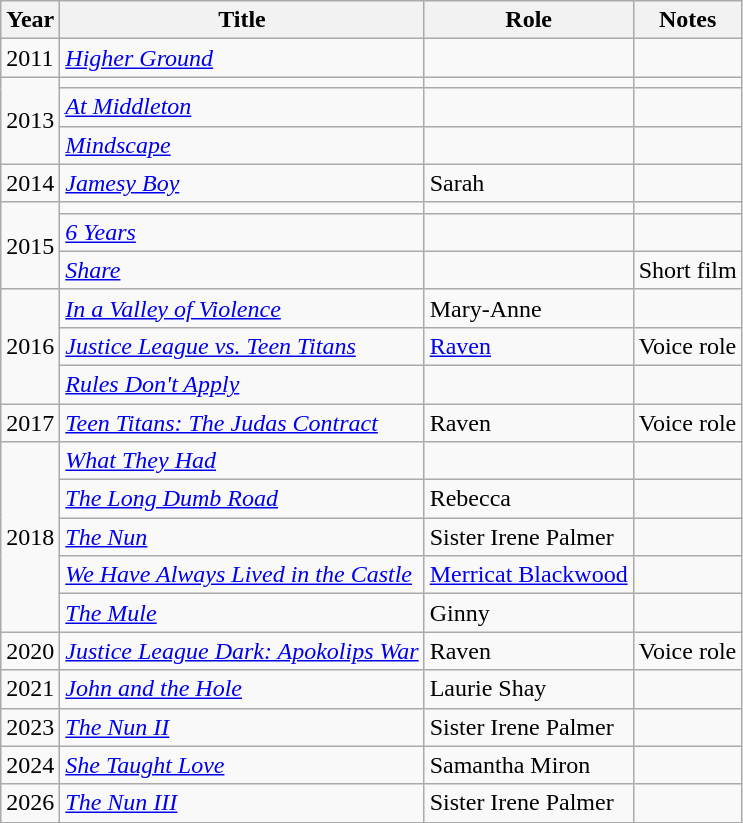<table class="wikitable sortable">
<tr>
<th>Year</th>
<th>Title</th>
<th>Role</th>
<th class="unsortable">Notes</th>
</tr>
<tr>
<td>2011</td>
<td><em><a href='#'>Higher Ground</a></em></td>
<td></td>
<td></td>
</tr>
<tr>
<td rowspan="3">2013</td>
<td><em></em></td>
<td></td>
<td></td>
</tr>
<tr>
<td><em><a href='#'>At Middleton</a></em></td>
<td></td>
<td></td>
</tr>
<tr>
<td><em><a href='#'>Mindscape</a></em></td>
<td></td>
<td></td>
</tr>
<tr>
<td>2014</td>
<td><em><a href='#'>Jamesy Boy</a></em></td>
<td>Sarah</td>
<td></td>
</tr>
<tr>
<td rowspan="3">2015</td>
<td><em></em></td>
<td></td>
<td></td>
</tr>
<tr>
<td><em><a href='#'>6 Years</a></em></td>
<td></td>
<td></td>
</tr>
<tr>
<td><em><a href='#'>Share</a></em></td>
<td></td>
<td>Short film</td>
</tr>
<tr>
<td rowspan="3">2016</td>
<td><em><a href='#'>In a Valley of Violence</a></em></td>
<td>Mary-Anne</td>
<td></td>
</tr>
<tr>
<td><em><a href='#'>Justice League vs. Teen Titans</a></em></td>
<td><a href='#'>Raven</a></td>
<td>Voice role</td>
</tr>
<tr>
<td><em><a href='#'>Rules Don't Apply</a></em></td>
<td></td>
<td></td>
</tr>
<tr>
<td>2017</td>
<td><em><a href='#'>Teen Titans: The Judas Contract</a></em></td>
<td>Raven</td>
<td>Voice role</td>
</tr>
<tr>
<td rowspan="5">2018</td>
<td><em><a href='#'>What They Had</a></em></td>
<td></td>
<td></td>
</tr>
<tr>
<td><em><a href='#'>The Long Dumb Road</a></em></td>
<td>Rebecca</td>
<td></td>
</tr>
<tr>
<td><em><a href='#'>The Nun</a></em></td>
<td>Sister Irene Palmer</td>
<td></td>
</tr>
<tr>
<td><em><a href='#'>We Have Always Lived in the Castle</a></em></td>
<td><a href='#'>Merricat Blackwood</a></td>
<td></td>
</tr>
<tr>
<td><em><a href='#'>The Mule</a></em></td>
<td>Ginny</td>
<td></td>
</tr>
<tr>
<td>2020</td>
<td><em><a href='#'>Justice League Dark: Apokolips War</a></em></td>
<td>Raven</td>
<td>Voice role</td>
</tr>
<tr>
<td>2021</td>
<td><em><a href='#'>John and the Hole</a></em></td>
<td>Laurie Shay</td>
<td></td>
</tr>
<tr>
<td>2023</td>
<td><em><a href='#'>The Nun II</a></em></td>
<td>Sister Irene Palmer</td>
<td></td>
</tr>
<tr>
<td>2024</td>
<td><em><a href='#'>She Taught Love</a></em></td>
<td>Samantha Miron</td>
<td></td>
</tr>
<tr>
<td>2026</td>
<td><em><a href='#'>The Nun III</a></em></td>
<td>Sister Irene Palmer</td>
<td></td>
</tr>
</table>
